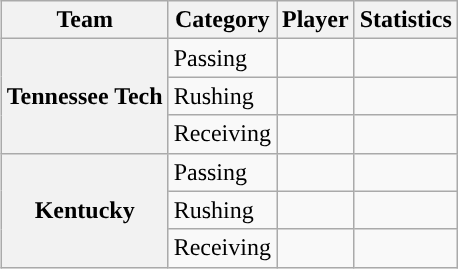<table class="wikitable" style="float:right">
<tr>
<th>Team</th>
<th>Category</th>
<th>Player</th>
<th>Statistics</th>
</tr>
<tr>
<th rowspan=3>Tennessee Tech</th>
<td>Passing</td>
<td></td>
<td></td>
</tr>
<tr>
<td>Rushing</td>
<td></td>
<td></td>
</tr>
<tr>
<td>Receiving</td>
<td></td>
<td></td>
</tr>
<tr>
<th rowspan=3>Kentucky</th>
<td>Passing</td>
<td></td>
<td></td>
</tr>
<tr>
<td>Rushing</td>
<td></td>
<td></td>
</tr>
<tr>
<td>Receiving</td>
<td></td>
<td></td>
</tr>
</table>
